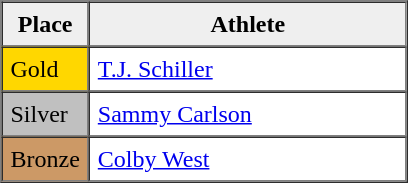<table border=1 cellpadding=5 cellspacing=0>
<tr>
<th style="background:#efefef;" width="20">Place</th>
<th style="background:#efefef;" width="200">Athlete</th>
</tr>
<tr align=left>
<td style="background:gold;">Gold</td>
<td><a href='#'>T.J. Schiller</a></td>
</tr>
<tr align=left>
<td style="background:silver;">Silver</td>
<td><a href='#'>Sammy Carlson</a></td>
</tr>
<tr align=left>
<td style="background:#CC9966;">Bronze</td>
<td><a href='#'>Colby West</a></td>
</tr>
</table>
